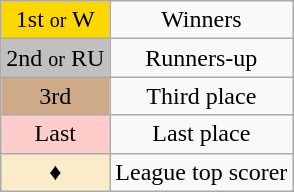<table class="wikitable" style="text-align:center">
<tr>
<td style=background:gold>1st <small>or</small> W</td>
<td>Winners</td>
</tr>
<tr>
<td style=background:silver>2nd <small>or</small> RU</td>
<td>Runners-up</td>
</tr>
<tr>
<td style=background:#CFAA88>3rd</td>
<td>Third place</td>
</tr>
<tr>
<td style=background:#FFCCCC>Last</td>
<td>Last place</td>
</tr>
<tr>
<td style=background:#FAECC8;">♦</td>
<td>League top scorer</td>
</tr>
</table>
